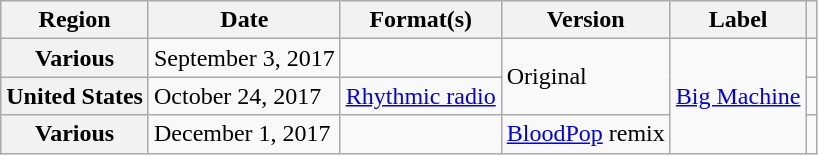<table class="wikitable plainrowheaders">
<tr>
<th scope="col">Region</th>
<th scope="col">Date</th>
<th scope="col">Format(s)</th>
<th scope="col">Version</th>
<th scope="col">Label</th>
<th scope="col"></th>
</tr>
<tr>
<th scope="row">Various</th>
<td>September 3, 2017</td>
<td></td>
<td rowspan="2">Original</td>
<td rowspan="3"><a href='#'>Big Machine</a></td>
<td style="text-align:center;"></td>
</tr>
<tr>
<th scope="row">United States</th>
<td>October 24, 2017</td>
<td><a href='#'>Rhythmic radio</a></td>
<td style="text-align:center;"></td>
</tr>
<tr>
<th scope="row">Various</th>
<td>December 1, 2017</td>
<td></td>
<td><a href='#'>BloodPop</a> remix</td>
<td style="text-align:center;"></td>
</tr>
</table>
